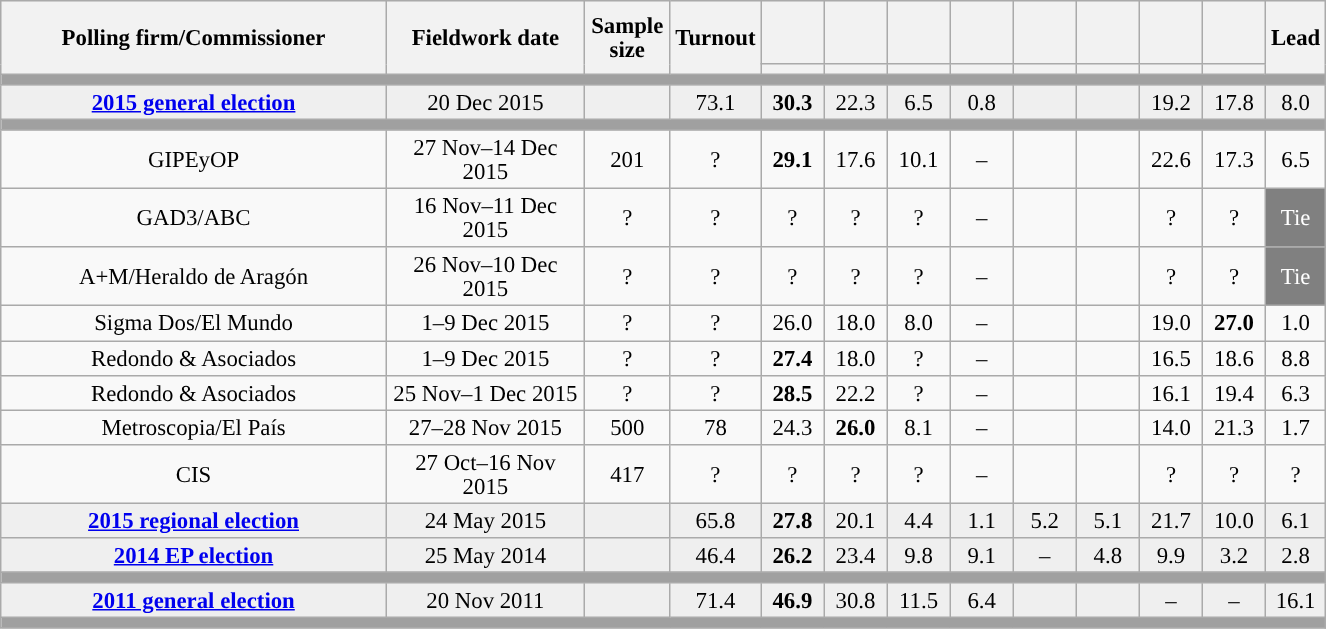<table class="wikitable collapsible collapsed" style="text-align:center; font-size:95%; line-height:16px;">
<tr style="height:42px; background-color:#E9E9E9">
<th style="width:250px;" rowspan="2">Polling firm/Commissioner</th>
<th style="width:125px;" rowspan="2">Fieldwork date</th>
<th style="width:50px;" rowspan="2">Sample size</th>
<th style="width:45px;" rowspan="2">Turnout</th>
<th style="width:35px;"></th>
<th style="width:35px;"></th>
<th style="width:35px;"></th>
<th style="width:35px;"></th>
<th style="width:35px;"></th>
<th style="width:35px;"></th>
<th style="width:35px;"></th>
<th style="width:35px;"></th>
<th style="width:30px;" rowspan="2">Lead</th>
</tr>
<tr>
<th style="color:inherit;background:"></th>
<th style="color:inherit;background:"></th>
<th style="color:inherit;background:"></th>
<th style="color:inherit;background:"></th>
<th style="color:inherit;background:"></th>
<th style="color:inherit;background:"></th>
<th style="color:inherit;background:"></th>
<th style="color:inherit;background:"></th>
</tr>
<tr>
<td colspan="13" style="background:#A0A0A0"></td>
</tr>
<tr style="background:#EFEFEF;">
<td><strong><a href='#'>2015 general election</a></strong></td>
<td>20 Dec 2015</td>
<td></td>
<td>73.1</td>
<td><strong>30.3</strong><br></td>
<td>22.3<br></td>
<td>6.5<br></td>
<td>0.8<br></td>
<td></td>
<td></td>
<td>19.2<br></td>
<td>17.8<br></td>
<td style="background:">8.0</td>
</tr>
<tr>
<td colspan="13" style="background:#A0A0A0"></td>
</tr>
<tr>
<td>GIPEyOP</td>
<td>27 Nov–14 Dec 2015</td>
<td>201</td>
<td>?</td>
<td><strong>29.1</strong><br></td>
<td>17.6<br></td>
<td>10.1<br></td>
<td>–</td>
<td></td>
<td></td>
<td>22.6<br></td>
<td>17.3<br></td>
<td style="background:">6.5</td>
</tr>
<tr>
<td>GAD3/ABC</td>
<td>16 Nov–11 Dec 2015</td>
<td>?</td>
<td>?</td>
<td>?<br></td>
<td>?<br></td>
<td>?<br></td>
<td>–</td>
<td></td>
<td></td>
<td>?<br></td>
<td>?<br></td>
<td style="background:gray;color:white;">Tie</td>
</tr>
<tr>
<td>A+M/Heraldo de Aragón</td>
<td>26 Nov–10 Dec 2015</td>
<td>?</td>
<td>?</td>
<td>?<br></td>
<td>?<br></td>
<td>?<br></td>
<td>–</td>
<td></td>
<td></td>
<td>?<br></td>
<td>?<br></td>
<td style="background:gray;color:white;">Tie</td>
</tr>
<tr>
<td>Sigma Dos/El Mundo</td>
<td>1–9 Dec 2015</td>
<td>?</td>
<td>?</td>
<td>26.0<br></td>
<td>18.0<br></td>
<td>8.0<br></td>
<td>–</td>
<td></td>
<td></td>
<td>19.0<br></td>
<td><strong>27.0</strong><br></td>
<td style="background:">1.0</td>
</tr>
<tr>
<td>Redondo & Asociados</td>
<td>1–9 Dec 2015</td>
<td>?</td>
<td>?</td>
<td><strong>27.4</strong><br></td>
<td>18.0<br></td>
<td>?<br></td>
<td>–</td>
<td></td>
<td></td>
<td>16.5<br></td>
<td>18.6<br></td>
<td style="background:">8.8</td>
</tr>
<tr>
<td>Redondo & Asociados</td>
<td>25 Nov–1 Dec 2015</td>
<td>?</td>
<td>?</td>
<td><strong>28.5</strong><br></td>
<td>22.2<br></td>
<td>?<br></td>
<td>–</td>
<td></td>
<td></td>
<td>16.1<br></td>
<td>19.4<br></td>
<td style="background:">6.3</td>
</tr>
<tr>
<td>Metroscopia/El País</td>
<td>27–28 Nov 2015</td>
<td>500</td>
<td>78</td>
<td>24.3<br></td>
<td><strong>26.0</strong><br></td>
<td>8.1<br></td>
<td>–</td>
<td></td>
<td></td>
<td>14.0<br></td>
<td>21.3<br></td>
<td style="background:">1.7</td>
</tr>
<tr>
<td>CIS</td>
<td>27 Oct–16 Nov 2015</td>
<td>417</td>
<td>?</td>
<td>?<br></td>
<td>?<br></td>
<td>?<br></td>
<td>–</td>
<td></td>
<td></td>
<td>?<br></td>
<td>?<br></td>
<td style="background:">?</td>
</tr>
<tr style="background:#EFEFEF;">
<td><strong><a href='#'>2015 regional election</a></strong></td>
<td>24 May 2015</td>
<td></td>
<td>65.8</td>
<td><strong>27.8</strong><br></td>
<td>20.1<br></td>
<td>4.4<br></td>
<td>1.1<br></td>
<td>5.2<br></td>
<td>5.1<br></td>
<td>21.7<br></td>
<td>10.0<br></td>
<td style="background:">6.1</td>
</tr>
<tr style="background:#EFEFEF;">
<td><strong><a href='#'>2014 EP election</a></strong></td>
<td>25 May 2014</td>
<td></td>
<td>46.4</td>
<td><strong>26.2</strong><br></td>
<td>23.4<br></td>
<td>9.8<br></td>
<td>9.1<br></td>
<td>–</td>
<td>4.8<br></td>
<td>9.9<br></td>
<td>3.2<br></td>
<td style="background:">2.8</td>
</tr>
<tr>
<td colspan="13" style="background:#A0A0A0"></td>
</tr>
<tr style="background:#EFEFEF;">
<td><strong><a href='#'>2011 general election</a></strong></td>
<td>20 Nov 2011</td>
<td></td>
<td>71.4</td>
<td><strong>46.9</strong><br></td>
<td>30.8<br></td>
<td>11.5<br></td>
<td>6.4<br></td>
<td></td>
<td></td>
<td>–</td>
<td>–</td>
<td style="background:">16.1</td>
</tr>
<tr>
<td colspan="13" style="background:#A0A0A0"></td>
</tr>
</table>
